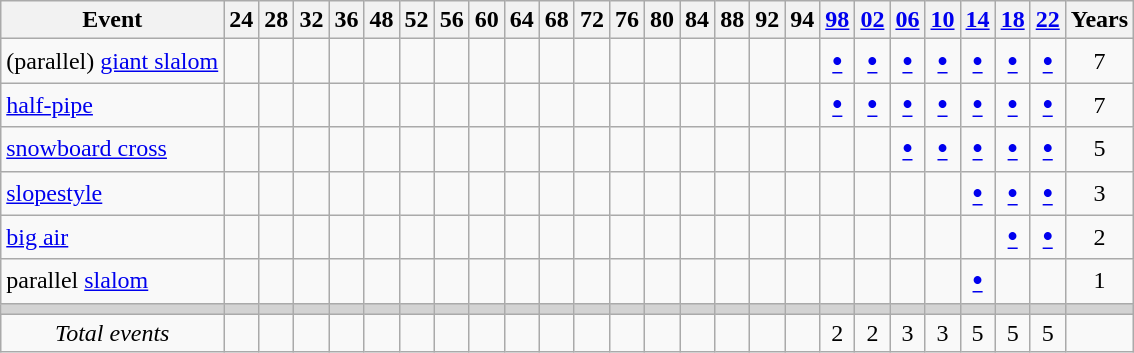<table class="wikitable" style="text-align:center">
<tr>
<th>Event</th>
<th>24</th>
<th>28</th>
<th>32</th>
<th>36</th>
<th>48</th>
<th>52</th>
<th>56</th>
<th>60</th>
<th>64</th>
<th>68</th>
<th>72</th>
<th>76</th>
<th>80</th>
<th>84</th>
<th>88</th>
<th>92</th>
<th>94</th>
<th><a href='#'>98</a></th>
<th><a href='#'>02</a></th>
<th><a href='#'>06</a></th>
<th><a href='#'>10</a></th>
<th><a href='#'>14</a></th>
<th><a href='#'>18</a></th>
<th><a href='#'>22</a></th>
<th>Years</th>
</tr>
<tr>
<td align=left>(parallel) <a href='#'>giant slalom</a> </td>
<td></td>
<td></td>
<td></td>
<td></td>
<td></td>
<td></td>
<td></td>
<td></td>
<td></td>
<td></td>
<td></td>
<td></td>
<td></td>
<td></td>
<td></td>
<td></td>
<td></td>
<td><big><strong><a href='#'>•</a></strong></big></td>
<td><big><strong><a href='#'>•</a></strong></big></td>
<td><big><strong><a href='#'>•</a></strong></big></td>
<td><big><strong><a href='#'>•</a></strong></big></td>
<td><big><strong><a href='#'>•</a></strong></big></td>
<td><big><strong><a href='#'>•</a></strong></big></td>
<td><big><strong><a href='#'>•</a></strong></big></td>
<td>7</td>
</tr>
<tr>
<td align=left><a href='#'>half-pipe</a></td>
<td></td>
<td></td>
<td></td>
<td></td>
<td></td>
<td></td>
<td></td>
<td></td>
<td></td>
<td></td>
<td></td>
<td></td>
<td></td>
<td></td>
<td></td>
<td></td>
<td></td>
<td><big><strong><a href='#'>•</a></strong></big></td>
<td><big><strong><a href='#'>•</a></strong></big></td>
<td><big><strong><a href='#'>•</a></strong></big></td>
<td><big><strong><a href='#'>•</a></strong></big></td>
<td><big><strong><a href='#'>•</a></strong></big></td>
<td><big><strong><a href='#'>•</a></strong></big></td>
<td><big><strong><a href='#'>•</a></strong></big></td>
<td>7</td>
</tr>
<tr>
<td align=left><a href='#'>snowboard cross</a></td>
<td></td>
<td></td>
<td></td>
<td></td>
<td></td>
<td></td>
<td></td>
<td></td>
<td></td>
<td></td>
<td></td>
<td></td>
<td></td>
<td></td>
<td></td>
<td></td>
<td></td>
<td></td>
<td></td>
<td><big><strong><a href='#'>•</a></strong></big></td>
<td><big><strong><a href='#'>•</a></strong></big></td>
<td><big><strong><a href='#'>•</a></strong></big></td>
<td><big><strong><a href='#'>•</a></strong></big></td>
<td><big><strong><a href='#'>•</a></strong></big></td>
<td>5</td>
</tr>
<tr>
<td align=left><a href='#'>slopestyle</a></td>
<td></td>
<td></td>
<td></td>
<td></td>
<td></td>
<td></td>
<td></td>
<td></td>
<td></td>
<td></td>
<td></td>
<td></td>
<td></td>
<td></td>
<td></td>
<td></td>
<td></td>
<td></td>
<td></td>
<td></td>
<td></td>
<td><big><strong><a href='#'>•</a></strong></big></td>
<td><big><strong><a href='#'>•</a></strong></big></td>
<td><big><strong><a href='#'>•</a></strong></big></td>
<td>3</td>
</tr>
<tr>
<td align=left><a href='#'>big air</a></td>
<td></td>
<td></td>
<td></td>
<td></td>
<td></td>
<td></td>
<td></td>
<td></td>
<td></td>
<td></td>
<td></td>
<td></td>
<td></td>
<td></td>
<td></td>
<td></td>
<td></td>
<td></td>
<td></td>
<td></td>
<td></td>
<td></td>
<td><big><strong><a href='#'>•</a></strong></big></td>
<td><big><strong><a href='#'>•</a></strong></big></td>
<td>2</td>
</tr>
<tr>
<td align=left>parallel <a href='#'>slalom</a></td>
<td></td>
<td></td>
<td></td>
<td></td>
<td></td>
<td></td>
<td></td>
<td></td>
<td></td>
<td></td>
<td></td>
<td></td>
<td></td>
<td></td>
<td></td>
<td></td>
<td></td>
<td></td>
<td></td>
<td></td>
<td></td>
<td><big><strong><a href='#'>•</a></strong></big></td>
<td></td>
<td></td>
<td>1</td>
</tr>
<tr bgcolor=lightgray>
<td></td>
<td></td>
<td></td>
<td></td>
<td></td>
<td></td>
<td></td>
<td></td>
<td></td>
<td></td>
<td></td>
<td></td>
<td></td>
<td></td>
<td></td>
<td></td>
<td></td>
<td></td>
<td></td>
<td></td>
<td></td>
<td></td>
<td></td>
<td></td>
<td></td>
<td></td>
</tr>
<tr align=center>
<td><em>Total events</em></td>
<td></td>
<td></td>
<td></td>
<td></td>
<td></td>
<td></td>
<td></td>
<td></td>
<td></td>
<td></td>
<td></td>
<td></td>
<td></td>
<td></td>
<td></td>
<td></td>
<td></td>
<td>2</td>
<td>2</td>
<td>3</td>
<td>3</td>
<td>5</td>
<td>5</td>
<td>5</td>
<td></td>
</tr>
</table>
